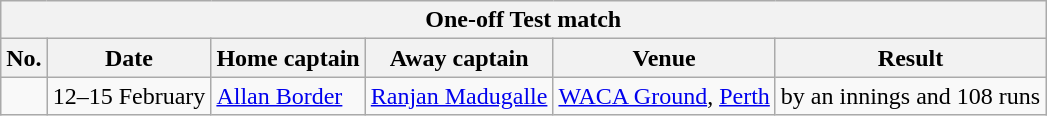<table class="wikitable">
<tr>
<th colspan="9">One-off Test match</th>
</tr>
<tr>
<th>No.</th>
<th>Date</th>
<th>Home captain</th>
<th>Away captain</th>
<th>Venue</th>
<th>Result</th>
</tr>
<tr>
<td></td>
<td>12–15 February</td>
<td><a href='#'>Allan Border</a></td>
<td><a href='#'>Ranjan Madugalle</a></td>
<td><a href='#'>WACA Ground</a>, <a href='#'>Perth</a></td>
<td> by an innings and 108 runs</td>
</tr>
</table>
